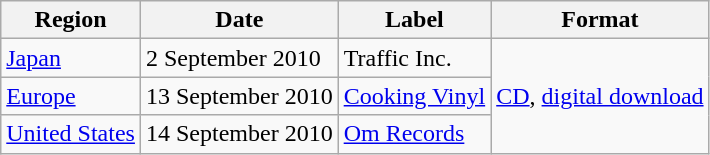<table class=wikitable>
<tr>
<th>Region</th>
<th>Date</th>
<th>Label</th>
<th>Format</th>
</tr>
<tr>
<td><a href='#'>Japan</a></td>
<td>2 September 2010</td>
<td>Traffic Inc.</td>
<td rowspan="3"><a href='#'>CD</a>, <a href='#'>digital download</a></td>
</tr>
<tr>
<td><a href='#'>Europe</a></td>
<td>13 September 2010</td>
<td><a href='#'>Cooking Vinyl</a></td>
</tr>
<tr>
<td><a href='#'>United States</a></td>
<td>14 September 2010</td>
<td><a href='#'>Om Records</a></td>
</tr>
</table>
